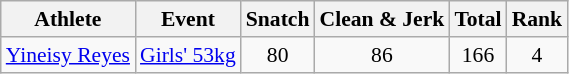<table class="wikitable" style="font-size:90%">
<tr>
<th>Athlete</th>
<th>Event</th>
<th>Snatch</th>
<th>Clean & Jerk</th>
<th>Total</th>
<th>Rank</th>
</tr>
<tr>
<td><a href='#'>Yineisy Reyes</a></td>
<td><a href='#'>Girls' 53kg</a></td>
<td align=center>80</td>
<td align=center>86</td>
<td align=center>166</td>
<td align=center>4</td>
</tr>
</table>
